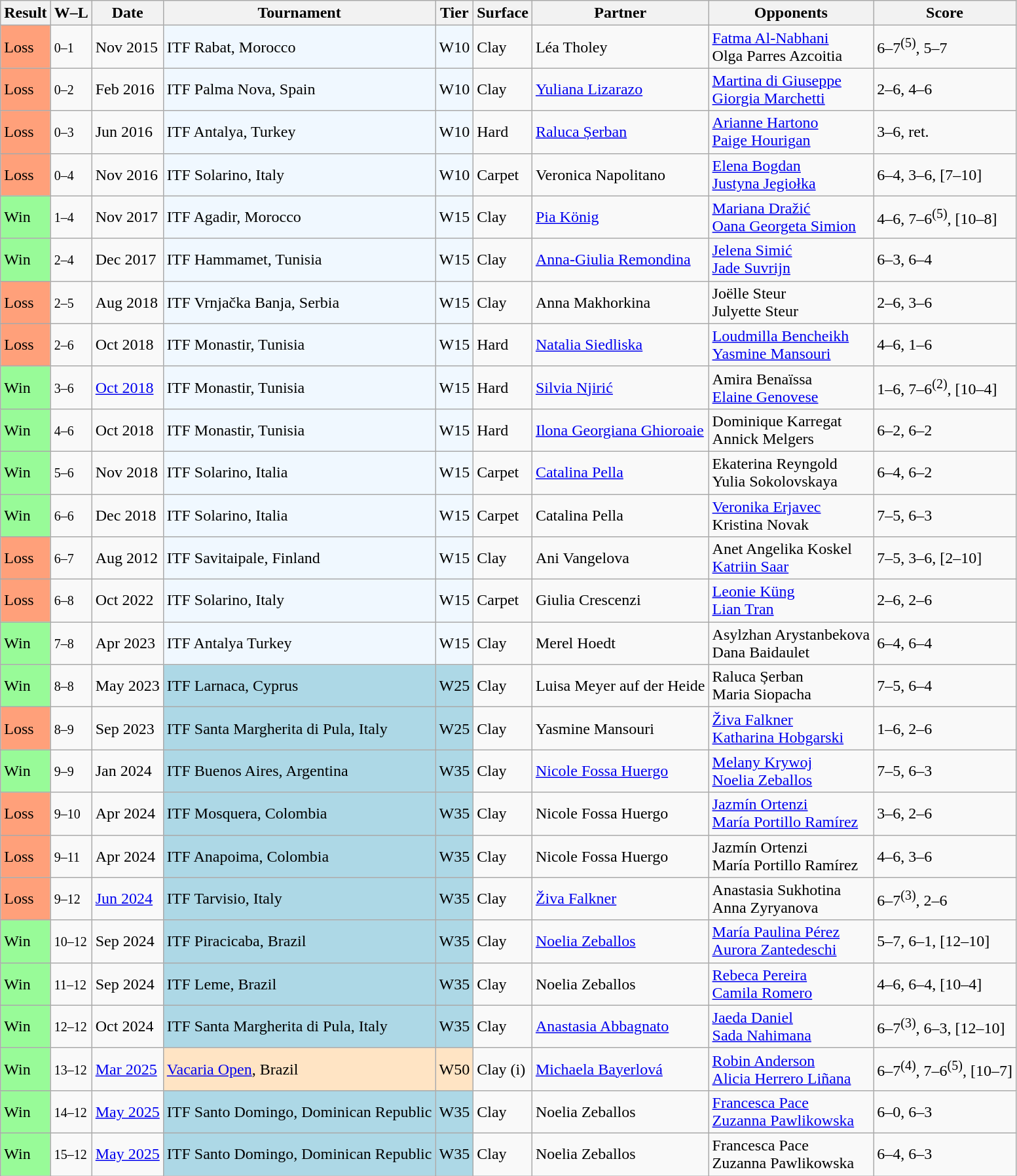<table class="sortable wikitable nowrap">
<tr>
<th>Result</th>
<th class="unsortable">W–L</th>
<th>Date</th>
<th>Tournament</th>
<th>Tier</th>
<th>Surface</th>
<th>Partner</th>
<th>Opponents</th>
<th class="unsortable">Score</th>
</tr>
<tr>
<td style="background:#ffa07a;">Loss</td>
<td><small>0–1</small></td>
<td>Nov 2015</td>
<td style="background:#f0f8ff;">ITF Rabat, Morocco</td>
<td style="background:#f0f8ff;">W10</td>
<td>Clay</td>
<td> Léa Tholey</td>
<td> <a href='#'>Fatma Al-Nabhani</a> <br>  Olga Parres Azcoitia</td>
<td>6–7<sup>(5)</sup>, 5–7</td>
</tr>
<tr>
<td style="background:#ffa07a;">Loss</td>
<td><small>0–2</small></td>
<td>Feb 2016</td>
<td style="background:#f0f8ff;">ITF Palma Nova, Spain</td>
<td style="background:#f0f8ff;">W10</td>
<td>Clay</td>
<td> <a href='#'>Yuliana Lizarazo</a></td>
<td> <a href='#'>Martina di Giuseppe</a> <br>  <a href='#'>Giorgia Marchetti</a></td>
<td>2–6, 4–6</td>
</tr>
<tr>
<td style="background:#ffa07a;">Loss</td>
<td><small>0–3</small></td>
<td>Jun 2016</td>
<td style="background:#f0f8ff;">ITF Antalya, Turkey</td>
<td style="background:#f0f8ff;">W10</td>
<td>Hard</td>
<td> <a href='#'>Raluca Șerban</a></td>
<td> <a href='#'>Arianne Hartono</a> <br>  <a href='#'>Paige Hourigan</a></td>
<td>3–6, ret.</td>
</tr>
<tr>
<td style="background:#ffa07a;">Loss</td>
<td><small>0–4</small></td>
<td>Nov 2016</td>
<td style="background:#f0f8ff;">ITF Solarino, Italy</td>
<td style="background:#f0f8ff;">W10</td>
<td>Carpet</td>
<td> Veronica Napolitano</td>
<td> <a href='#'>Elena Bogdan</a> <br>  <a href='#'>Justyna Jegiołka</a></td>
<td>6–4, 3–6,  [7–10]</td>
</tr>
<tr>
<td style="background:#98fb98;">Win</td>
<td><small>1–4</small></td>
<td>Nov 2017</td>
<td style="background:#f0f8ff;">ITF Agadir, Morocco</td>
<td style="background:#f0f8ff;">W15</td>
<td>Clay</td>
<td> <a href='#'>Pia König</a></td>
<td> <a href='#'>Mariana Dražić</a> <br>  <a href='#'>Oana Georgeta Simion</a></td>
<td>4–6, 7–6<sup>(5)</sup>, [10–8]</td>
</tr>
<tr>
<td bgcolor="98FB98">Win</td>
<td><small>2–4</small></td>
<td>Dec 2017</td>
<td style="background:#f0f8ff;">ITF Hammamet, Tunisia</td>
<td style="background:#f0f8ff;">W15</td>
<td>Clay</td>
<td> <a href='#'>Anna-Giulia Remondina</a></td>
<td> <a href='#'>Jelena Simić</a> <br>  <a href='#'>Jade Suvrijn</a></td>
<td>6–3, 6–4</td>
</tr>
<tr>
<td style="background:#ffa07a;">Loss</td>
<td><small>2–5</small></td>
<td>Aug 2018</td>
<td style="background:#f0f8ff;">ITF Vrnjačka Banja, Serbia</td>
<td style="background:#f0f8ff;">W15</td>
<td>Clay</td>
<td> Anna Makhorkina</td>
<td> Joëlle Steur <br>  Julyette Steur</td>
<td>2–6, 3–6</td>
</tr>
<tr>
<td style="background:#ffa07a;">Loss</td>
<td><small>2–6</small></td>
<td>Oct 2018</td>
<td style="background:#f0f8ff;">ITF Monastir, Tunisia</td>
<td style="background:#f0f8ff;">W15</td>
<td>Hard</td>
<td> <a href='#'>Natalia Siedliska</a></td>
<td> <a href='#'>Loudmilla Bencheikh</a> <br>  <a href='#'>Yasmine Mansouri</a></td>
<td>4–6, 1–6</td>
</tr>
<tr>
<td style="background:#98fb98;">Win</td>
<td><small>3–6</small></td>
<td><a href='#'>Oct 2018</a></td>
<td style="background:#f0f8ff;">ITF Monastir, Tunisia</td>
<td style="background:#f0f8ff;">W15</td>
<td>Hard</td>
<td> <a href='#'>Silvia Njirić</a></td>
<td> Amira Benaïssa <br>  <a href='#'>Elaine Genovese</a></td>
<td>1–6, 7–6<sup>(2)</sup>, [10–4]</td>
</tr>
<tr>
<td style="background:#98fb98;">Win</td>
<td><small>4–6</small></td>
<td>Oct 2018</td>
<td style="background:#f0f8ff;">ITF Monastir, Tunisia</td>
<td style="background:#f0f8ff;">W15</td>
<td>Hard</td>
<td> <a href='#'>Ilona Georgiana Ghioroaie</a></td>
<td> Dominique Karregat <br>  Annick Melgers</td>
<td>6–2, 6–2</td>
</tr>
<tr>
<td style="background:#98fb98;">Win</td>
<td><small>5–6</small></td>
<td>Nov 2018</td>
<td style="background:#f0f8ff;">ITF Solarino, Italia</td>
<td style="background:#f0f8ff;">W15</td>
<td>Carpet</td>
<td> <a href='#'>Catalina Pella</a></td>
<td> Ekaterina Reyngold <br>  Yulia Sokolovskaya</td>
<td>6–4, 6–2</td>
</tr>
<tr>
<td style="background:#98fb98;">Win</td>
<td><small>6–6</small></td>
<td>Dec 2018</td>
<td style="background:#f0f8ff;">ITF Solarino, Italia</td>
<td style="background:#f0f8ff;">W15</td>
<td>Carpet</td>
<td> Catalina Pella</td>
<td> <a href='#'>Veronika Erjavec</a><br>  Kristina Novak</td>
<td>7–5, 6–3</td>
</tr>
<tr>
<td style="background:#ffa07a;">Loss</td>
<td><small>6–7</small></td>
<td>Aug 2012</td>
<td style="background:#f0f8ff;">ITF Savitaipale, Finland</td>
<td style="background:#f0f8ff;">W15</td>
<td>Clay</td>
<td> Ani Vangelova</td>
<td> Anet Angelika Koskel <br>  <a href='#'>Katriin Saar</a></td>
<td>7–5, 3–6, [2–10]</td>
</tr>
<tr>
<td style="background:#ffa07a;">Loss</td>
<td><small>6–8</small></td>
<td>Oct 2022</td>
<td style="background:#f0f8ff;">ITF Solarino, Italy</td>
<td style="background:#f0f8ff;">W15</td>
<td>Carpet</td>
<td> Giulia Crescenzi</td>
<td> <a href='#'>Leonie Küng</a> <br>  <a href='#'>Lian Tran</a></td>
<td>2–6, 2–6</td>
</tr>
<tr>
<td style="background:#98fb98;">Win</td>
<td><small>7–8</small></td>
<td>Apr 2023</td>
<td style="background:#f0f8ff;">ITF Antalya Turkey</td>
<td style="background:#f0f8ff;">W15</td>
<td>Clay</td>
<td> Merel Hoedt</td>
<td> Asylzhan Arystanbekova <br>  Dana Baidaulet</td>
<td>6–4, 6–4</td>
</tr>
<tr>
<td style="background:#98fb98;">Win</td>
<td><small>8–8</small></td>
<td>May 2023</td>
<td style="background:lightblue;">ITF Larnaca, Cyprus</td>
<td style="background:lightblue;">W25</td>
<td>Clay</td>
<td> Luisa Meyer auf der Heide</td>
<td> Raluca Șerban <br>  Maria Siopacha</td>
<td>7–5, 6–4</td>
</tr>
<tr>
<td style="background:#ffa07a;">Loss</td>
<td><small>8–9</small></td>
<td>Sep 2023</td>
<td style="background:lightblue;">ITF Santa Margherita di Pula, Italy</td>
<td style="background:lightblue;">W25</td>
<td>Clay</td>
<td> Yasmine Mansouri</td>
<td> <a href='#'>Živa Falkner</a> <br>  <a href='#'>Katharina Hobgarski</a></td>
<td>1–6, 2–6</td>
</tr>
<tr>
<td style=background:#98fb98;>Win</td>
<td><small>9–9</small></td>
<td>Jan 2024</td>
<td style="background:lightblue;">ITF Buenos Aires, Argentina</td>
<td style="background:lightblue;">W35</td>
<td>Clay</td>
<td> <a href='#'>Nicole Fossa Huergo</a></td>
<td> <a href='#'>Melany Krywoj</a> <br>  <a href='#'>Noelia Zeballos</a></td>
<td>7–5, 6–3</td>
</tr>
<tr>
<td style="background:#ffa07a;">Loss</td>
<td><small>9–10</small></td>
<td>Apr 2024</td>
<td style="background:lightblue;">ITF Mosquera, Colombia</td>
<td style="background:lightblue;">W35</td>
<td>Clay</td>
<td> Nicole Fossa Huergo</td>
<td> <a href='#'>Jazmín Ortenzi</a> <br>  <a href='#'>María Portillo Ramírez</a></td>
<td>3–6, 2–6</td>
</tr>
<tr>
<td style="background:#ffa07a;">Loss</td>
<td><small>9–11</small></td>
<td>Apr 2024</td>
<td style="background:lightblue;">ITF Anapoima, Colombia</td>
<td style="background:lightblue;">W35</td>
<td>Clay</td>
<td> Nicole Fossa Huergo</td>
<td> Jazmín Ortenzi <br>  María Portillo Ramírez</td>
<td>4–6, 3–6</td>
</tr>
<tr>
<td style="background:#ffa07a;">Loss</td>
<td><small>9–12</small></td>
<td><a href='#'>Jun 2024</a></td>
<td style="background:lightblue;">ITF Tarvisio, Italy</td>
<td style="background:lightblue;">W35</td>
<td>Clay</td>
<td> <a href='#'>Živa Falkner</a></td>
<td> Anastasia Sukhotina <br>  Anna Zyryanova</td>
<td>6–7<sup>(3)</sup>, 2–6</td>
</tr>
<tr>
<td style=background:#98fb98;>Win</td>
<td><small>10–12</small></td>
<td>Sep 2024</td>
<td bgcolor=lightblue>ITF Piracicaba, Brazil</td>
<td bgcolor=lightblue>W35</td>
<td>Clay</td>
<td> <a href='#'>Noelia Zeballos</a></td>
<td> <a href='#'>María Paulina Pérez</a> <br>  <a href='#'>Aurora Zantedeschi</a></td>
<td>5–7, 6–1, [12–10]</td>
</tr>
<tr>
<td style=background:#98fb98;>Win</td>
<td><small>11–12</small></td>
<td>Sep 2024</td>
<td bgcolor=lightblue>ITF Leme, Brazil</td>
<td bgcolor=lightblue>W35</td>
<td>Clay</td>
<td> Noelia Zeballos</td>
<td> <a href='#'>Rebeca Pereira</a> <br>  <a href='#'>Camila Romero</a></td>
<td>4–6, 6–4, [10–4]</td>
</tr>
<tr>
<td style=background:#98fb98;>Win</td>
<td><small>12–12</small></td>
<td>Oct 2024</td>
<td style="background:lightblue;">ITF Santa Margherita di Pula, Italy</td>
<td style="background:lightblue;">W35</td>
<td>Clay</td>
<td> <a href='#'>Anastasia Abbagnato</a></td>
<td> <a href='#'>Jaeda Daniel</a> <br>  <a href='#'>Sada Nahimana</a></td>
<td>6–7<sup>(3)</sup>, 6–3, [12–10]</td>
</tr>
<tr>
<td style="background:#98fb98;">Win</td>
<td><small>13–12</small></td>
<td><a href='#'>Mar 2025</a></td>
<td style="background:#ffe4c4;"><a href='#'>Vacaria Open</a>, Brazil</td>
<td style="background:#ffe4c4;">W50</td>
<td>Clay (i)</td>
<td> <a href='#'>Michaela Bayerlová</a></td>
<td> <a href='#'>Robin Anderson</a> <br>  <a href='#'>Alicia Herrero Liñana</a></td>
<td>6–7<sup>(4)</sup>, 7–6<sup>(5)</sup>, [10–7]</td>
</tr>
<tr>
<td style="background:#98fb98;">Win</td>
<td><small>14–12</small></td>
<td><a href='#'>May 2025</a></td>
<td style="background:lightblue;">ITF Santo Domingo, Dominican Republic</td>
<td style="background:lightblue;">W35</td>
<td>Clay</td>
<td> Noelia Zeballos</td>
<td> <a href='#'>Francesca Pace</a> <br>  <a href='#'>Zuzanna Pawlikowska</a></td>
<td>6–0, 6–3</td>
</tr>
<tr>
<td style="background:#98fb98;">Win</td>
<td><small>15–12</small></td>
<td><a href='#'>May 2025</a></td>
<td style="background:lightblue;">ITF Santo Domingo, Dominican Republic</td>
<td style="background:lightblue;">W35</td>
<td>Clay</td>
<td> Noelia Zeballos</td>
<td> Francesca Pace <br>  Zuzanna Pawlikowska</td>
<td>6–4, 6–3</td>
</tr>
</table>
